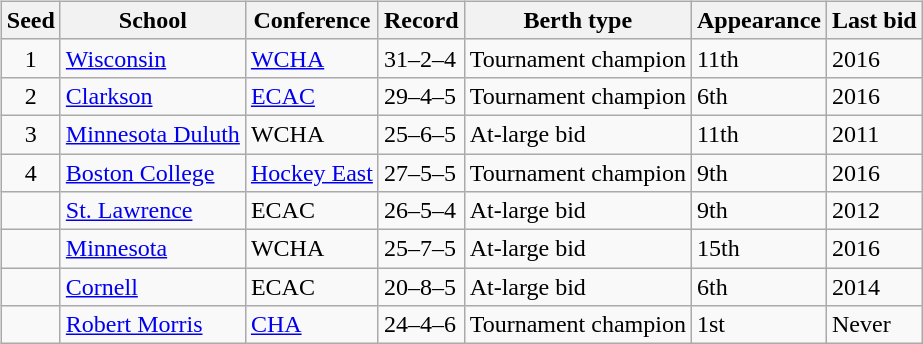<table>
<tr>
<td valign=top><br><table class="wikitable">
<tr>
<th>Seed</th>
<th>School</th>
<th>Conference</th>
<th>Record</th>
<th>Berth type</th>
<th>Appearance</th>
<th>Last bid</th>
</tr>
<tr>
<td align=center>1</td>
<td><a href='#'>Wisconsin</a></td>
<td><a href='#'>WCHA</a></td>
<td>31–2–4</td>
<td>Tournament champion</td>
<td>11th</td>
<td>2016</td>
</tr>
<tr>
<td align=center>2</td>
<td><a href='#'>Clarkson</a></td>
<td><a href='#'>ECAC</a></td>
<td>29–4–5</td>
<td>Tournament champion</td>
<td>6th</td>
<td>2016</td>
</tr>
<tr>
<td align=center>3</td>
<td><a href='#'>Minnesota Duluth</a></td>
<td>WCHA</td>
<td>25–6–5</td>
<td>At-large bid</td>
<td>11th</td>
<td>2011</td>
</tr>
<tr>
<td align=center>4</td>
<td><a href='#'>Boston College</a></td>
<td><a href='#'>Hockey East</a></td>
<td>27–5–5</td>
<td>Tournament champion</td>
<td>9th</td>
<td>2016</td>
</tr>
<tr>
<td></td>
<td><a href='#'>St. Lawrence</a></td>
<td>ECAC</td>
<td>26–5–4</td>
<td>At-large bid</td>
<td>9th</td>
<td>2012</td>
</tr>
<tr>
<td></td>
<td><a href='#'>Minnesota</a></td>
<td>WCHA</td>
<td>25–7–5</td>
<td>At-large bid</td>
<td>15th</td>
<td>2016</td>
</tr>
<tr>
<td></td>
<td><a href='#'>Cornell</a></td>
<td>ECAC</td>
<td>20–8–5</td>
<td>At-large bid</td>
<td>6th</td>
<td>2014</td>
</tr>
<tr>
<td></td>
<td><a href='#'>Robert Morris</a></td>
<td><a href='#'>CHA</a></td>
<td>24–4–6</td>
<td>Tournament champion</td>
<td>1st</td>
<td>Never</td>
</tr>
</table>
</td>
</tr>
</table>
